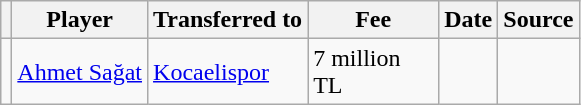<table class="wikitable plainrowheaders sortable">
<tr>
<th></th>
<th scope="col">Player</th>
<th>Transferred to</th>
<th style="width: 80px;">Fee</th>
<th scope="col">Date</th>
<th scope="col">Source</th>
</tr>
<tr>
<td align="center"></td>
<td> <a href='#'>Ahmet Sağat</a></td>
<td> <a href='#'>Kocaelispor</a></td>
<td>7 million TL</td>
<td></td>
<td></td>
</tr>
</table>
